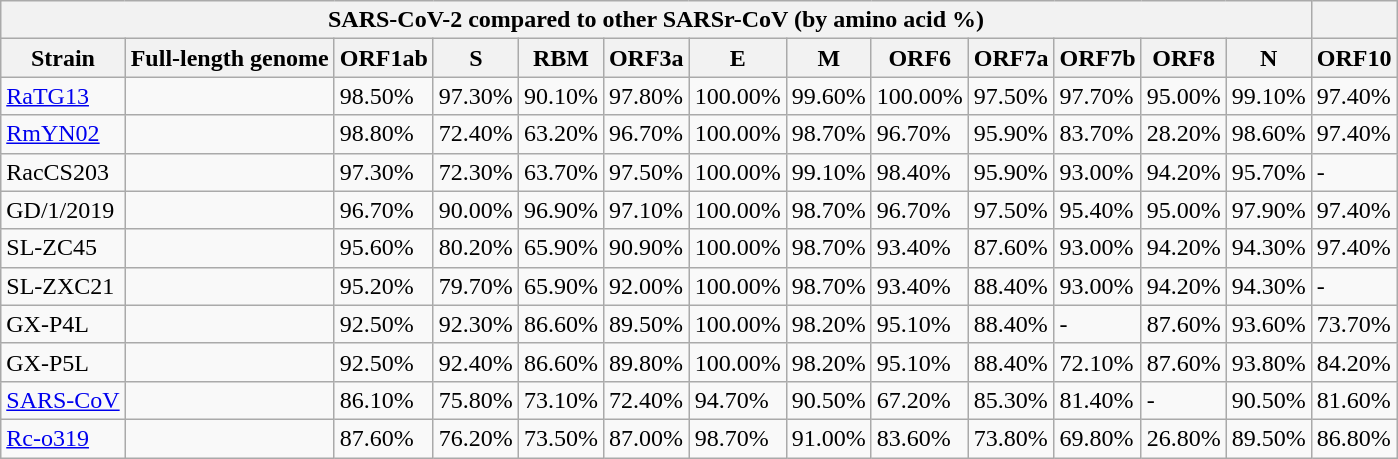<table class="wikitable sortable  mw-collapsible mw-collapsed">
<tr>
<th colspan="13">SARS-CoV-2 compared to other SARSr-CoV (by amino acid %)</th>
<th></th>
</tr>
<tr>
<th>Strain</th>
<th>Full-length genome</th>
<th>ORF1ab</th>
<th>S</th>
<th>RBM</th>
<th>ORF3a</th>
<th>E</th>
<th>M</th>
<th>ORF6</th>
<th>ORF7a</th>
<th>ORF7b</th>
<th>ORF8</th>
<th>N</th>
<th>ORF10</th>
</tr>
<tr>
<td><a href='#'>RaTG13</a></td>
<td></td>
<td>98.50%</td>
<td>97.30%</td>
<td>90.10%</td>
<td>97.80%</td>
<td>100.00%</td>
<td>99.60%</td>
<td>100.00%</td>
<td>97.50%</td>
<td>97.70%</td>
<td>95.00%</td>
<td>99.10%</td>
<td>97.40%</td>
</tr>
<tr>
<td><a href='#'>RmYN02</a></td>
<td></td>
<td>98.80%</td>
<td>72.40%</td>
<td>63.20%</td>
<td>96.70%</td>
<td>100.00%</td>
<td>98.70%</td>
<td>96.70%</td>
<td>95.90%</td>
<td>83.70%</td>
<td>28.20%</td>
<td>98.60%</td>
<td>97.40%</td>
</tr>
<tr>
<td>RacCS203</td>
<td></td>
<td>97.30%</td>
<td>72.30%</td>
<td>63.70%</td>
<td>97.50%</td>
<td>100.00%</td>
<td>99.10%</td>
<td>98.40%</td>
<td>95.90%</td>
<td>93.00%</td>
<td>94.20%</td>
<td>95.70%</td>
<td>-</td>
</tr>
<tr>
<td>GD/1/2019</td>
<td></td>
<td>96.70%</td>
<td>90.00%</td>
<td>96.90%</td>
<td>97.10%</td>
<td>100.00%</td>
<td>98.70%</td>
<td>96.70%</td>
<td>97.50%</td>
<td>95.40%</td>
<td>95.00%</td>
<td>97.90%</td>
<td>97.40%</td>
</tr>
<tr>
<td>SL-ZC45</td>
<td></td>
<td>95.60%</td>
<td>80.20%</td>
<td>65.90%</td>
<td>90.90%</td>
<td>100.00%</td>
<td>98.70%</td>
<td>93.40%</td>
<td>87.60%</td>
<td>93.00%</td>
<td>94.20%</td>
<td>94.30%</td>
<td>97.40%</td>
</tr>
<tr>
<td>SL-ZXC21</td>
<td></td>
<td>95.20%</td>
<td>79.70%</td>
<td>65.90%</td>
<td>92.00%</td>
<td>100.00%</td>
<td>98.70%</td>
<td>93.40%</td>
<td>88.40%</td>
<td>93.00%</td>
<td>94.20%</td>
<td>94.30%</td>
<td>-</td>
</tr>
<tr>
<td>GX-P4L</td>
<td></td>
<td>92.50%</td>
<td>92.30%</td>
<td>86.60%</td>
<td>89.50%</td>
<td>100.00%</td>
<td>98.20%</td>
<td>95.10%</td>
<td>88.40%</td>
<td>-</td>
<td>87.60%</td>
<td>93.60%</td>
<td>73.70%</td>
</tr>
<tr>
<td>GX-P5L</td>
<td></td>
<td>92.50%</td>
<td>92.40%</td>
<td>86.60%</td>
<td>89.80%</td>
<td>100.00%</td>
<td>98.20%</td>
<td>95.10%</td>
<td>88.40%</td>
<td>72.10%</td>
<td>87.60%</td>
<td>93.80%</td>
<td>84.20%</td>
</tr>
<tr>
<td><a href='#'>SARS-CoV</a></td>
<td></td>
<td>86.10%</td>
<td>75.80%</td>
<td>73.10%</td>
<td>72.40%</td>
<td>94.70%</td>
<td>90.50%</td>
<td>67.20%</td>
<td>85.30%</td>
<td>81.40%</td>
<td>-</td>
<td>90.50%</td>
<td>81.60%</td>
</tr>
<tr>
<td><a href='#'>Rc-o319</a></td>
<td></td>
<td>87.60%</td>
<td>76.20%</td>
<td>73.50%</td>
<td>87.00%</td>
<td>98.70%</td>
<td>91.00%</td>
<td>83.60%</td>
<td>73.80%</td>
<td>69.80%</td>
<td>26.80%</td>
<td>89.50%</td>
<td>86.80%</td>
</tr>
</table>
